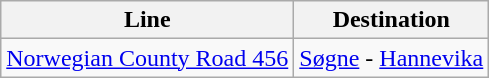<table class="wikitable sortable">
<tr>
<th>Line</th>
<th>Destination</th>
</tr>
<tr>
<td><a href='#'>Norwegian County Road 456</a></td>
<td><a href='#'>Søgne</a> - <a href='#'>Hannevika</a></td>
</tr>
</table>
